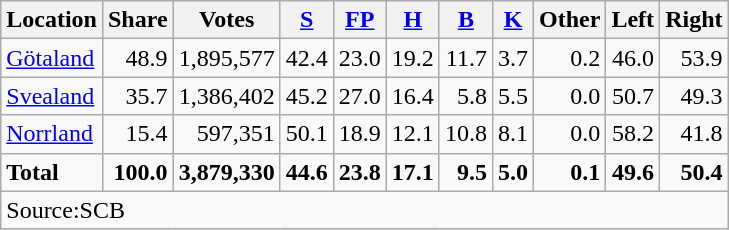<table class="wikitable sortable" style=text-align:right>
<tr>
<th>Location</th>
<th>Share</th>
<th>Votes</th>
<th><a href='#'>S</a></th>
<th><a href='#'>FP</a></th>
<th><a href='#'>H</a></th>
<th><a href='#'>B</a></th>
<th><a href='#'>K</a></th>
<th>Other</th>
<th>Left</th>
<th>Right</th>
</tr>
<tr>
<td align=left><a href='#'>Götaland</a></td>
<td>48.9</td>
<td>1,895,577</td>
<td>42.4</td>
<td>23.0</td>
<td>19.2</td>
<td>11.7</td>
<td>3.7</td>
<td>0.2</td>
<td>46.0</td>
<td>53.9</td>
</tr>
<tr>
<td align=left><a href='#'>Svealand</a></td>
<td>35.7</td>
<td>1,386,402</td>
<td>45.2</td>
<td>27.0</td>
<td>16.4</td>
<td>5.8</td>
<td>5.5</td>
<td>0.0</td>
<td>50.7</td>
<td>49.3</td>
</tr>
<tr>
<td align=left><a href='#'>Norrland</a></td>
<td>15.4</td>
<td>597,351</td>
<td>50.1</td>
<td>18.9</td>
<td>12.1</td>
<td>10.8</td>
<td>8.1</td>
<td>0.0</td>
<td>58.2</td>
<td>41.8</td>
</tr>
<tr>
<td align=left><strong>Total</strong></td>
<td><strong>100.0</strong></td>
<td><strong>3,879,330</strong></td>
<td><strong>44.6</strong></td>
<td><strong>23.8</strong></td>
<td><strong>17.1</strong></td>
<td><strong>9.5</strong></td>
<td><strong>5.0</strong></td>
<td><strong>0.1</strong></td>
<td><strong>49.6</strong></td>
<td><strong>50.4</strong></td>
</tr>
<tr>
<td align=left colspan=11>Source:SCB </td>
</tr>
</table>
